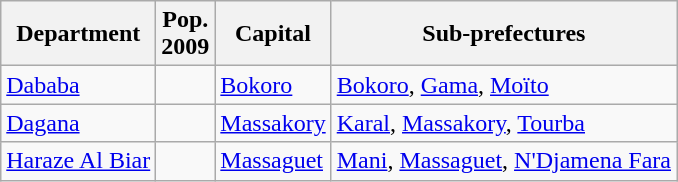<table class="wikitable">
<tr>
<th>Department</th>
<th>Pop.<br>2009</th>
<th>Capital</th>
<th>Sub-prefectures</th>
</tr>
<tr>
<td><a href='#'>Dababa</a></td>
<td align="right"></td>
<td><a href='#'>Bokoro</a></td>
<td><a href='#'>Bokoro</a>, <a href='#'>Gama</a>, <a href='#'>Moïto</a></td>
</tr>
<tr>
<td><a href='#'>Dagana</a></td>
<td align="right"></td>
<td><a href='#'>Massakory</a></td>
<td><a href='#'>Karal</a>, <a href='#'>Massakory</a>, <a href='#'>Tourba</a></td>
</tr>
<tr>
<td><a href='#'>Haraze Al Biar</a></td>
<td align="right"></td>
<td><a href='#'>Massaguet</a></td>
<td><a href='#'>Mani</a>, <a href='#'>Massaguet</a>, <a href='#'>N'Djamena Fara</a></td>
</tr>
</table>
